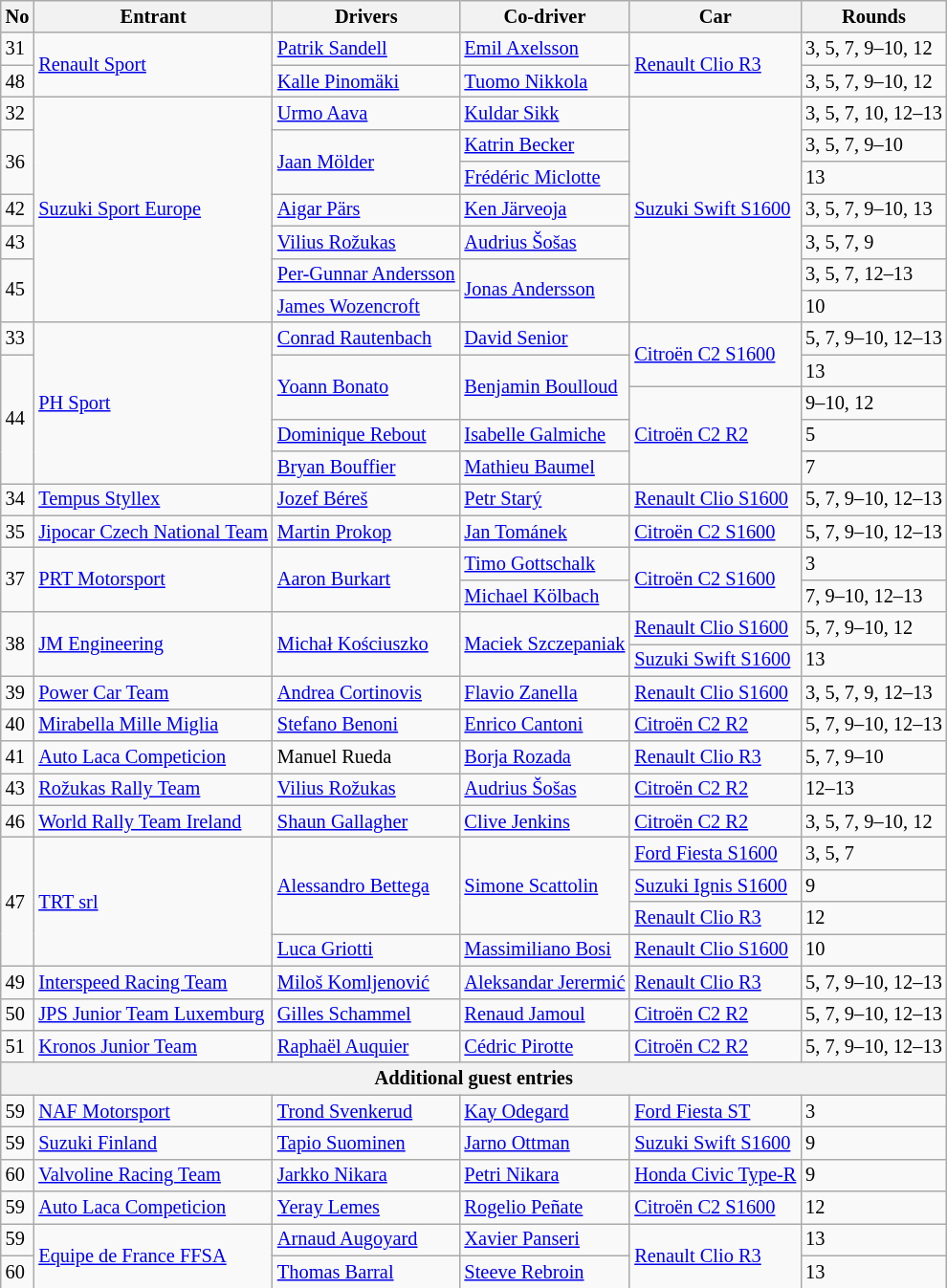<table class="wikitable" style="font-size: 85%">
<tr>
<th>No</th>
<th>Entrant</th>
<th>Drivers</th>
<th>Co-driver</th>
<th>Car</th>
<th>Rounds</th>
</tr>
<tr>
<td>31</td>
<td rowspan=2> <a href='#'>Renault Sport</a></td>
<td> <a href='#'>Patrik Sandell</a></td>
<td> <a href='#'>Emil Axelsson</a></td>
<td rowspan=2><a href='#'>Renault Clio R3</a></td>
<td>3, 5, 7, 9–10, 12</td>
</tr>
<tr>
<td>48</td>
<td> <a href='#'>Kalle Pinomäki</a></td>
<td> <a href='#'>Tuomo Nikkola</a></td>
<td>3, 5, 7, 9–10, 12</td>
</tr>
<tr>
<td>32</td>
<td rowspan=7> <a href='#'>Suzuki Sport Europe</a></td>
<td> <a href='#'>Urmo Aava</a></td>
<td> <a href='#'>Kuldar Sikk</a></td>
<td rowspan=7><a href='#'>Suzuki Swift S1600</a></td>
<td>3, 5, 7, 10, 12–13</td>
</tr>
<tr>
<td rowspan=2>36</td>
<td rowspan=2> <a href='#'>Jaan Mölder</a></td>
<td> <a href='#'>Katrin Becker</a></td>
<td>3, 5, 7, 9–10</td>
</tr>
<tr>
<td> <a href='#'>Frédéric Miclotte</a></td>
<td>13</td>
</tr>
<tr>
<td>42</td>
<td> <a href='#'>Aigar Pärs</a></td>
<td> <a href='#'>Ken Järveoja</a></td>
<td>3, 5, 7, 9–10, 13</td>
</tr>
<tr>
<td>43</td>
<td> <a href='#'>Vilius Rožukas</a></td>
<td> <a href='#'>Audrius Šošas</a></td>
<td>3, 5, 7, 9</td>
</tr>
<tr>
<td rowspan=2>45</td>
<td> <a href='#'>Per-Gunnar Andersson</a></td>
<td rowspan=2> <a href='#'>Jonas Andersson</a></td>
<td>3, 5, 7, 12–13</td>
</tr>
<tr>
<td> <a href='#'>James Wozencroft</a></td>
<td>10</td>
</tr>
<tr>
<td>33</td>
<td rowspan=5> <a href='#'>PH Sport</a></td>
<td> <a href='#'>Conrad Rautenbach</a></td>
<td> <a href='#'>David Senior</a></td>
<td rowspan=2><a href='#'>Citroën C2 S1600</a></td>
<td>5, 7, 9–10, 12–13</td>
</tr>
<tr>
<td rowspan=4>44</td>
<td rowspan=2> <a href='#'>Yoann Bonato</a></td>
<td rowspan=2> <a href='#'>Benjamin Boulloud</a></td>
<td>13</td>
</tr>
<tr>
<td rowspan=3><a href='#'>Citroën C2 R2</a></td>
<td>9–10, 12</td>
</tr>
<tr>
<td> <a href='#'>Dominique Rebout</a></td>
<td> <a href='#'>Isabelle Galmiche</a></td>
<td>5</td>
</tr>
<tr>
<td> <a href='#'>Bryan Bouffier</a></td>
<td> <a href='#'>Mathieu Baumel</a></td>
<td>7</td>
</tr>
<tr>
<td>34</td>
<td> <a href='#'>Tempus Styllex</a></td>
<td> <a href='#'>Jozef Béreš</a></td>
<td> <a href='#'>Petr Starý</a></td>
<td><a href='#'>Renault Clio S1600</a></td>
<td>5, 7, 9–10, 12–13</td>
</tr>
<tr>
<td>35</td>
<td> <a href='#'>Jipocar Czech National Team</a></td>
<td> <a href='#'>Martin Prokop</a></td>
<td> <a href='#'>Jan Tománek</a></td>
<td><a href='#'>Citroën C2 S1600</a></td>
<td>5, 7, 9–10, 12–13</td>
</tr>
<tr>
<td rowspan=2>37</td>
<td rowspan=2> <a href='#'>PRT Motorsport</a></td>
<td rowspan=2> <a href='#'>Aaron Burkart</a></td>
<td> <a href='#'>Timo Gottschalk</a></td>
<td rowspan=2><a href='#'>Citroën C2 S1600</a></td>
<td>3</td>
</tr>
<tr>
<td> <a href='#'>Michael Kölbach</a></td>
<td>7, 9–10, 12–13</td>
</tr>
<tr>
<td rowspan=2>38</td>
<td rowspan=2> <a href='#'>JM Engineering</a></td>
<td rowspan=2> <a href='#'>Michał Kościuszko</a></td>
<td rowspan=2> <a href='#'>Maciek Szczepaniak</a></td>
<td><a href='#'>Renault Clio S1600</a></td>
<td>5, 7, 9–10, 12</td>
</tr>
<tr>
<td><a href='#'>Suzuki Swift S1600</a></td>
<td>13</td>
</tr>
<tr>
<td>39</td>
<td> <a href='#'>Power Car Team</a></td>
<td> <a href='#'>Andrea Cortinovis</a></td>
<td> <a href='#'>Flavio Zanella</a></td>
<td><a href='#'>Renault Clio S1600</a></td>
<td>3, 5, 7, 9, 12–13</td>
</tr>
<tr>
<td>40</td>
<td> <a href='#'>Mirabella Mille Miglia</a></td>
<td> <a href='#'>Stefano Benoni</a></td>
<td> <a href='#'>Enrico Cantoni</a></td>
<td><a href='#'>Citroën C2 R2</a></td>
<td>5, 7, 9–10, 12–13</td>
</tr>
<tr>
<td>41</td>
<td> <a href='#'>Auto Laca Competicion</a></td>
<td> Manuel Rueda</td>
<td> <a href='#'>Borja Rozada</a></td>
<td><a href='#'>Renault Clio R3</a></td>
<td>5, 7, 9–10</td>
</tr>
<tr>
<td>43</td>
<td> <a href='#'>Rožukas Rally Team</a></td>
<td> <a href='#'>Vilius Rožukas</a></td>
<td> <a href='#'>Audrius Šošas</a></td>
<td><a href='#'>Citroën C2 R2</a></td>
<td>12–13</td>
</tr>
<tr>
<td>46</td>
<td> <a href='#'>World Rally Team Ireland</a></td>
<td> <a href='#'>Shaun Gallagher</a></td>
<td> <a href='#'>Clive Jenkins</a></td>
<td><a href='#'>Citroën C2 R2</a></td>
<td>3, 5, 7, 9–10, 12</td>
</tr>
<tr>
<td rowspan=4>47</td>
<td rowspan=4> <a href='#'>TRT srl</a></td>
<td rowspan=3> <a href='#'>Alessandro Bettega</a></td>
<td rowspan=3> <a href='#'>Simone Scattolin</a></td>
<td><a href='#'>Ford Fiesta S1600</a></td>
<td>3, 5, 7</td>
</tr>
<tr>
<td><a href='#'>Suzuki Ignis S1600</a></td>
<td>9</td>
</tr>
<tr>
<td><a href='#'>Renault Clio R3</a></td>
<td>12</td>
</tr>
<tr>
<td> <a href='#'>Luca Griotti</a></td>
<td> <a href='#'>Massimiliano Bosi</a></td>
<td><a href='#'>Renault Clio S1600</a></td>
<td>10</td>
</tr>
<tr>
<td>49</td>
<td> <a href='#'>Interspeed Racing Team</a></td>
<td> <a href='#'>Miloš Komljenović</a></td>
<td> <a href='#'>Aleksandar Jerermić</a></td>
<td><a href='#'>Renault Clio R3</a></td>
<td>5, 7, 9–10, 12–13</td>
</tr>
<tr>
<td>50</td>
<td> <a href='#'>JPS Junior Team Luxemburg</a></td>
<td> <a href='#'>Gilles Schammel</a></td>
<td> <a href='#'>Renaud Jamoul</a></td>
<td><a href='#'>Citroën C2 R2</a></td>
<td>5, 7, 9–10, 12–13</td>
</tr>
<tr>
<td>51</td>
<td> <a href='#'>Kronos Junior Team</a></td>
<td> <a href='#'>Raphaël Auquier</a></td>
<td> <a href='#'>Cédric Pirotte</a></td>
<td><a href='#'>Citroën C2 R2</a></td>
<td>5, 7, 9–10, 12–13</td>
</tr>
<tr>
<th colspan=6>Additional guest entries</th>
</tr>
<tr>
<td>59</td>
<td> <a href='#'>NAF Motorsport</a></td>
<td> <a href='#'>Trond Svenkerud</a></td>
<td> <a href='#'>Kay Odegard</a></td>
<td><a href='#'>Ford Fiesta ST</a></td>
<td>3</td>
</tr>
<tr>
<td>59</td>
<td> <a href='#'>Suzuki Finland</a></td>
<td> <a href='#'>Tapio Suominen</a></td>
<td> <a href='#'>Jarno Ottman</a></td>
<td><a href='#'>Suzuki Swift S1600</a></td>
<td>9</td>
</tr>
<tr>
<td>60</td>
<td> <a href='#'>Valvoline Racing Team</a></td>
<td> <a href='#'>Jarkko Nikara</a></td>
<td> <a href='#'>Petri Nikara</a></td>
<td><a href='#'>Honda Civic Type-R</a></td>
<td>9</td>
</tr>
<tr>
<td>59</td>
<td> <a href='#'>Auto Laca Competicion</a></td>
<td> <a href='#'>Yeray Lemes</a></td>
<td> <a href='#'>Rogelio Peñate</a></td>
<td><a href='#'>Citroën C2 S1600</a></td>
<td>12</td>
</tr>
<tr>
<td>59</td>
<td rowspan=2> <a href='#'>Equipe de France FFSA</a></td>
<td> <a href='#'>Arnaud Augoyard</a></td>
<td> <a href='#'>Xavier Panseri</a></td>
<td rowspan=2><a href='#'>Renault Clio R3</a></td>
<td>13</td>
</tr>
<tr>
<td>60</td>
<td> <a href='#'>Thomas Barral</a></td>
<td> <a href='#'>Steeve Rebroin</a></td>
<td>13</td>
</tr>
<tr>
</tr>
</table>
